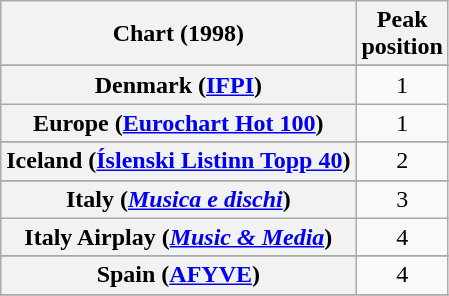<table class="wikitable plainrowheaders sortable" style="text-align:center">
<tr>
<th scope="col">Chart (1998)</th>
<th scope="col">Peak<br>position</th>
</tr>
<tr>
</tr>
<tr>
</tr>
<tr>
</tr>
<tr>
</tr>
<tr>
</tr>
<tr>
</tr>
<tr>
<th scope="row">Denmark (<a href='#'>IFPI</a>)</th>
<td align="center">1</td>
</tr>
<tr>
<th scope="row">Europe (<a href='#'>Eurochart Hot 100</a>)</th>
<td align="center">1</td>
</tr>
<tr>
</tr>
<tr>
</tr>
<tr>
</tr>
<tr>
<th scope="row">Iceland (<a href='#'>Íslenski Listinn Topp 40</a>)</th>
<td align="center">2</td>
</tr>
<tr>
</tr>
<tr>
<th scope="row">Italy (<em><a href='#'>Musica e dischi</a></em>)</th>
<td align="center">3</td>
</tr>
<tr>
<th scope="row">Italy Airplay (<em><a href='#'>Music & Media</a></em>)</th>
<td>4</td>
</tr>
<tr>
</tr>
<tr>
</tr>
<tr>
</tr>
<tr>
</tr>
<tr>
</tr>
<tr>
<th scope="row">Spain (<a href='#'>AFYVE</a>)</th>
<td align="center">4</td>
</tr>
<tr>
</tr>
<tr>
</tr>
<tr>
</tr>
<tr>
</tr>
<tr>
</tr>
<tr>
</tr>
<tr>
</tr>
<tr>
</tr>
<tr>
</tr>
<tr>
</tr>
<tr>
</tr>
</table>
